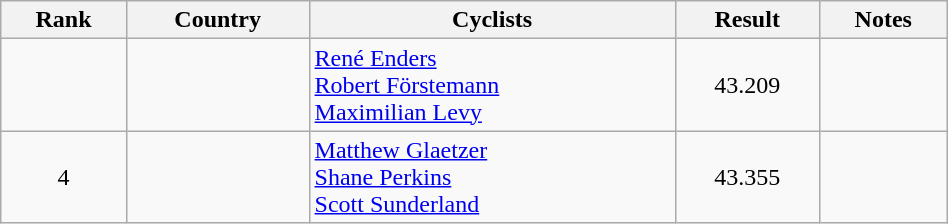<table class="wikitable sortable" width=50% style="text-align:center;">
<tr>
<th>Rank</th>
<th>Country</th>
<th class="unsortable">Cyclists</th>
<th>Result</th>
<th class="unsortable">Notes</th>
</tr>
<tr>
<td></td>
<td align="left"></td>
<td align="left"><a href='#'>René Enders</a><br><a href='#'>Robert Förstemann</a><br><a href='#'>Maximilian Levy</a></td>
<td>43.209</td>
<td></td>
</tr>
<tr>
<td>4</td>
<td align="left"></td>
<td align="left"><a href='#'>Matthew Glaetzer</a><br><a href='#'>Shane Perkins</a><br><a href='#'>Scott Sunderland</a></td>
<td>43.355</td>
<td></td>
</tr>
</table>
